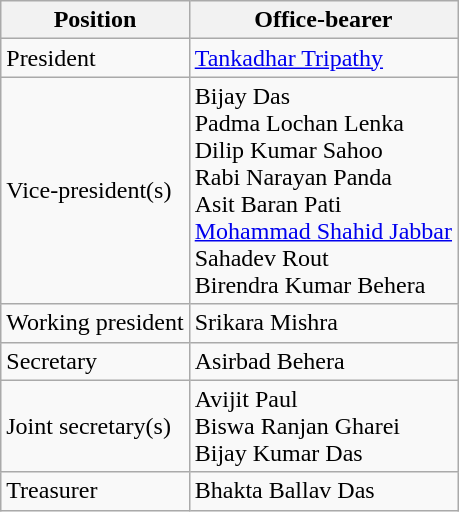<table class="wikitable">
<tr>
<th>Position</th>
<th>Office-bearer</th>
</tr>
<tr>
<td>President</td>
<td><a href='#'>Tankadhar Tripathy</a></td>
</tr>
<tr>
<td>Vice-president(s)</td>
<td>Bijay Das<br>Padma Lochan Lenka<br>Dilip Kumar Sahoo<br>Rabi Narayan Panda<br>Asit Baran Pati<br><a href='#'>Mohammad Shahid Jabbar</a><br>Sahadev Rout<br>Birendra Kumar Behera</td>
</tr>
<tr>
<td>Working president</td>
<td>Srikara Mishra</td>
</tr>
<tr>
<td>Secretary</td>
<td>Asirbad Behera</td>
</tr>
<tr>
<td>Joint secretary(s)</td>
<td>Avijit Paul<br>Biswa Ranjan Gharei<br>Bijay Kumar Das</td>
</tr>
<tr>
<td>Treasurer</td>
<td>Bhakta Ballav Das</td>
</tr>
</table>
